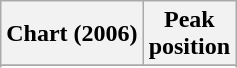<table class="wikitable sortable plainrowheaders" style="text-align:center">
<tr>
<th>Chart (2006)</th>
<th>Peak<br>position</th>
</tr>
<tr>
</tr>
<tr>
</tr>
<tr>
</tr>
<tr>
</tr>
<tr>
</tr>
<tr>
</tr>
</table>
